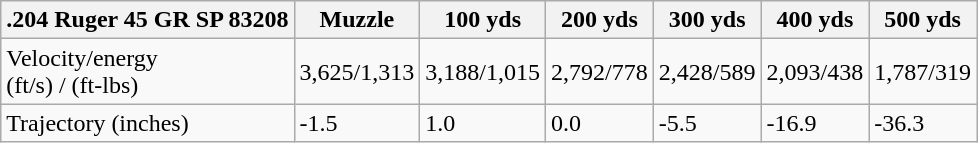<table class="wikitable">
<tr>
<th>.204 Ruger 45 GR SP 83208</th>
<th>Muzzle</th>
<th>100 yds</th>
<th>200 yds</th>
<th>300 yds</th>
<th>400 yds</th>
<th>500 yds</th>
</tr>
<tr>
<td>Velocity/energy<br> (ft/s) / (ft-lbs)</td>
<td>3,625/1,313</td>
<td>3,188/1,015</td>
<td>2,792/778</td>
<td>2,428/589</td>
<td>2,093/438</td>
<td>1,787/319</td>
</tr>
<tr>
<td>Trajectory (inches)</td>
<td>-1.5</td>
<td>1.0</td>
<td>0.0</td>
<td>-5.5</td>
<td>-16.9</td>
<td>-36.3</td>
</tr>
</table>
